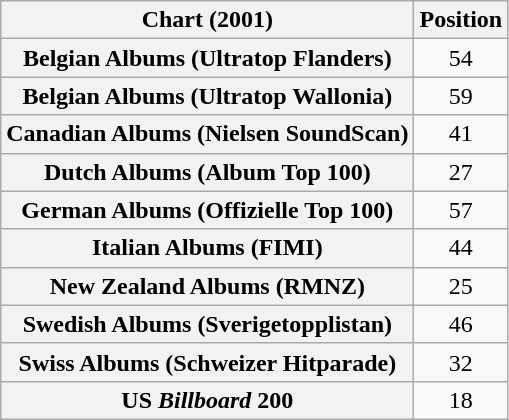<table class="wikitable sortable plainrowheaders" style="text-align:center">
<tr>
<th scope="col">Chart (2001)</th>
<th scope="col">Position</th>
</tr>
<tr>
<th scope="row">Belgian Albums (Ultratop Flanders)</th>
<td>54</td>
</tr>
<tr>
<th scope="row">Belgian Albums (Ultratop Wallonia)</th>
<td>59</td>
</tr>
<tr>
<th scope="row">Canadian Albums (Nielsen SoundScan) </th>
<td>41</td>
</tr>
<tr>
<th scope="row">Dutch Albums (Album Top 100)</th>
<td>27</td>
</tr>
<tr>
<th scope="row">German Albums (Offizielle Top 100)</th>
<td>57</td>
</tr>
<tr>
<th scope="row">Italian Albums (FIMI)</th>
<td>44</td>
</tr>
<tr>
<th scope="row">New Zealand Albums (RMNZ)</th>
<td>25</td>
</tr>
<tr>
<th scope="row">Swedish Albums (Sverigetopplistan)</th>
<td>46</td>
</tr>
<tr>
<th scope="row">Swiss Albums (Schweizer Hitparade)</th>
<td>32</td>
</tr>
<tr>
<th scope="row">US <em>Billboard</em> 200</th>
<td>18</td>
</tr>
</table>
